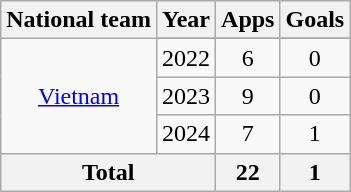<table class="wikitable" style="text-align:center">
<tr>
<th>National team</th>
<th>Year</th>
<th>Apps</th>
<th>Goals</th>
</tr>
<tr>
<td rowspan="4"><a href='#'>Vietnam</a></td>
</tr>
<tr>
<td>2022</td>
<td>6</td>
<td>0</td>
</tr>
<tr>
<td>2023</td>
<td>9</td>
<td>0</td>
</tr>
<tr>
<td>2024</td>
<td>7</td>
<td>1</td>
</tr>
<tr>
<th colspan="2">Total</th>
<th>22</th>
<th>1</th>
</tr>
</table>
